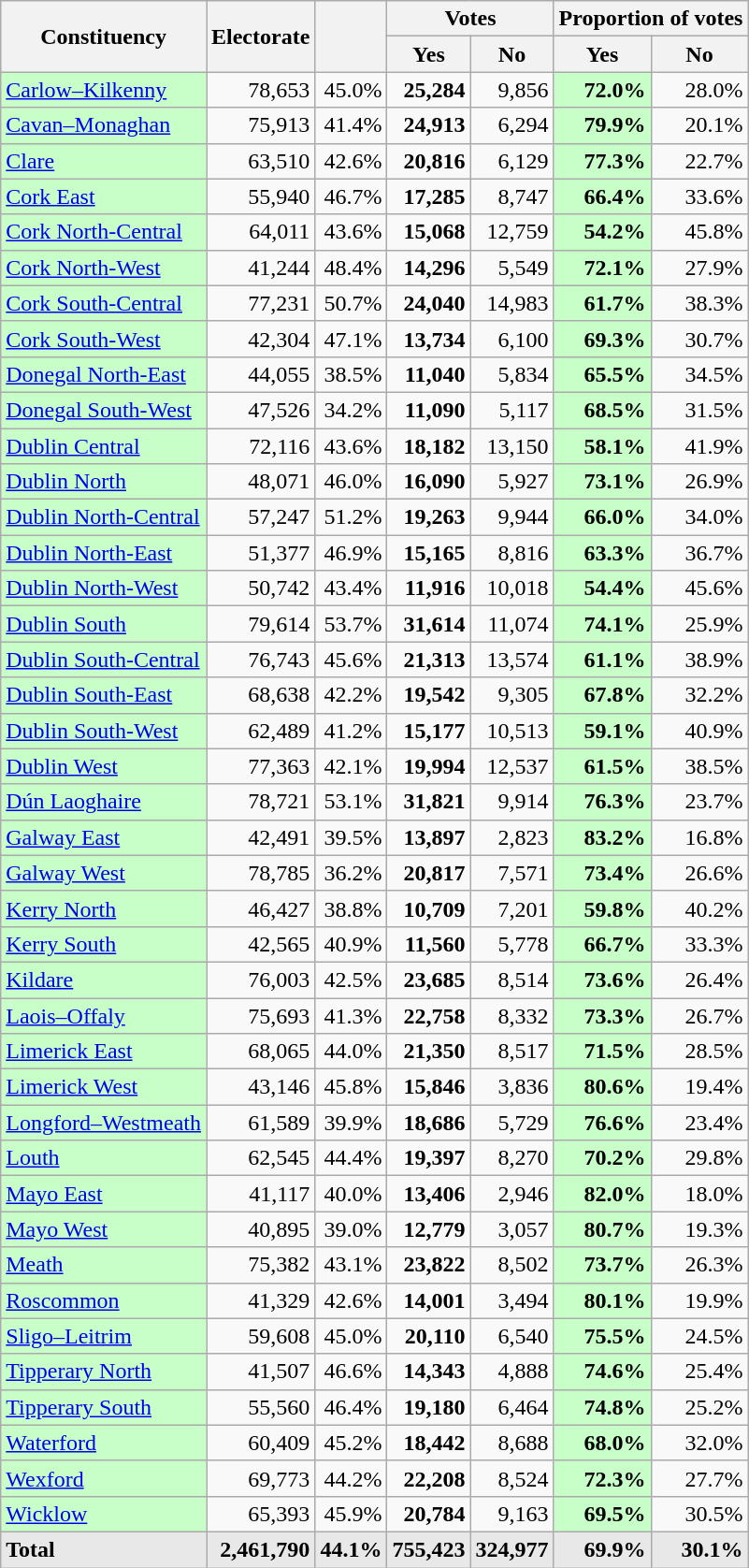<table class="wikitable sortable">
<tr>
<th rowspan=2>Constituency</th>
<th rowspan=2>Electorate</th>
<th rowspan=2></th>
<th colspan=2>Votes</th>
<th colspan=2>Proportion of votes</th>
</tr>
<tr>
<th>Yes</th>
<th>No</th>
<th>Yes</th>
<th>No</th>
</tr>
<tr>
<td style="background:#c8ffc8;"><a href='#'>Carlow–Kilkenny</a></td>
<td style="text-align: right;">78,653</td>
<td style="text-align: right;">45.0%</td>
<td style="text-align: right;"><strong>25,284</strong></td>
<td style="text-align: right;">9,856</td>
<td style="text-align: right; background:#c8ffc8;"><strong>72.0%</strong></td>
<td style="text-align: right;">28.0%</td>
</tr>
<tr>
<td style="background:#c8ffc8;"><a href='#'>Cavan–Monaghan</a></td>
<td style="text-align: right;">75,913</td>
<td style="text-align: right;">41.4%</td>
<td style="text-align: right;"><strong>24,913</strong></td>
<td style="text-align: right;">6,294</td>
<td style="text-align: right; background:#c8ffc8;"><strong>79.9%</strong></td>
<td style="text-align: right;">20.1%</td>
</tr>
<tr>
<td style="background:#c8ffc8;"><a href='#'>Clare</a></td>
<td style="text-align: right;">63,510</td>
<td style="text-align: right;">42.6%</td>
<td style="text-align: right;"><strong>20,816</strong></td>
<td style="text-align: right;">6,129</td>
<td style="text-align: right; background:#c8ffc8;"><strong>77.3%</strong></td>
<td style="text-align: right;">22.7%</td>
</tr>
<tr>
<td style="background:#c8ffc8;"><a href='#'>Cork East</a></td>
<td style="text-align: right;">55,940</td>
<td style="text-align: right;">46.7%</td>
<td style="text-align: right;"><strong>17,285</strong></td>
<td style="text-align: right;">8,747</td>
<td style="text-align: right; background:#c8ffc8;"><strong>66.4%</strong></td>
<td style="text-align: right;">33.6%</td>
</tr>
<tr>
<td style="background:#c8ffc8;"><a href='#'>Cork North-Central</a></td>
<td style="text-align: right;">64,011</td>
<td style="text-align: right;">43.6%</td>
<td style="text-align: right;"><strong>15,068</strong></td>
<td style="text-align: right;">12,759</td>
<td style="text-align: right; background:#c8ffc8;"><strong>54.2%</strong></td>
<td style="text-align: right;">45.8%</td>
</tr>
<tr>
<td style="background:#c8ffc8;"><a href='#'>Cork North-West</a></td>
<td style="text-align: right;">41,244</td>
<td style="text-align: right;">48.4%</td>
<td style="text-align: right;"><strong>14,296</strong></td>
<td style="text-align: right;">5,549</td>
<td style="text-align: right; background:#c8ffc8;"><strong>72.1%</strong></td>
<td style="text-align: right;">27.9%</td>
</tr>
<tr>
<td style="background:#c8ffc8;"><a href='#'>Cork South-Central</a></td>
<td style="text-align: right;">77,231</td>
<td style="text-align: right;">50.7%</td>
<td style="text-align: right;"><strong>24,040</strong></td>
<td style="text-align: right;">14,983</td>
<td style="text-align: right; background:#c8ffc8;"><strong>61.7%</strong></td>
<td style="text-align: right;">38.3%</td>
</tr>
<tr>
<td style="background:#c8ffc8;"><a href='#'>Cork South-West</a></td>
<td style="text-align: right;">42,304</td>
<td style="text-align: right;">47.1%</td>
<td style="text-align: right;"><strong>13,734</strong></td>
<td style="text-align: right;">6,100</td>
<td style="text-align: right; background:#c8ffc8;"><strong>69.3%</strong></td>
<td style="text-align: right;">30.7%</td>
</tr>
<tr>
<td style="background:#c8ffc8;"><a href='#'>Donegal North-East</a></td>
<td style="text-align: right;">44,055</td>
<td style="text-align: right;">38.5%</td>
<td style="text-align: right;"><strong>11,040</strong></td>
<td style="text-align: right;">5,834</td>
<td style="text-align: right; background:#c8ffc8;"><strong>65.5%</strong></td>
<td style="text-align: right;">34.5%</td>
</tr>
<tr>
<td style="background:#c8ffc8;"><a href='#'>Donegal South-West</a></td>
<td style="text-align: right;">47,526</td>
<td style="text-align: right;">34.2%</td>
<td style="text-align: right;"><strong>11,090</strong></td>
<td style="text-align: right;">5,117</td>
<td style="text-align: right; background:#c8ffc8;"><strong>68.5%</strong></td>
<td style="text-align: right;">31.5%</td>
</tr>
<tr>
<td style="background:#c8ffc8;"><a href='#'>Dublin Central</a></td>
<td style="text-align: right;">72,116</td>
<td style="text-align: right;">43.6%</td>
<td style="text-align: right;"><strong>18,182</strong></td>
<td style="text-align: right;">13,150</td>
<td style="text-align: right; background:#c8ffc8;"><strong>58.1%</strong></td>
<td style="text-align: right;">41.9%</td>
</tr>
<tr>
<td style="background:#c8ffc8;"><a href='#'>Dublin North</a></td>
<td style="text-align: right;">48,071</td>
<td style="text-align: right;">46.0%</td>
<td style="text-align: right;"><strong>16,090</strong></td>
<td style="text-align: right;">5,927</td>
<td style="text-align: right; background:#c8ffc8;"><strong>73.1%</strong></td>
<td style="text-align: right;">26.9%</td>
</tr>
<tr>
<td style="background:#c8ffc8;"><a href='#'>Dublin North-Central</a></td>
<td style="text-align: right;">57,247</td>
<td style="text-align: right;">51.2%</td>
<td style="text-align: right;"><strong>19,263</strong></td>
<td style="text-align: right;">9,944</td>
<td style="text-align: right; background:#c8ffc8;"><strong>66.0%</strong></td>
<td style="text-align: right;">34.0%</td>
</tr>
<tr>
<td style="background:#c8ffc8;"><a href='#'>Dublin North-East</a></td>
<td style="text-align: right;">51,377</td>
<td style="text-align: right;">46.9%</td>
<td style="text-align: right;"><strong>15,165</strong></td>
<td style="text-align: right;">8,816</td>
<td style="text-align: right; background:#c8ffc8;"><strong>63.3%</strong></td>
<td style="text-align: right;">36.7%</td>
</tr>
<tr>
<td style="background:#c8ffc8;"><a href='#'>Dublin North-West</a></td>
<td style="text-align: right;">50,742</td>
<td style="text-align: right;">43.4%</td>
<td style="text-align: right;"><strong>11,916</strong></td>
<td style="text-align: right;">10,018</td>
<td style="text-align: right; background:#c8ffc8;"><strong>54.4%</strong></td>
<td style="text-align: right;">45.6%</td>
</tr>
<tr>
<td style="background:#c8ffc8;"><a href='#'>Dublin South</a></td>
<td style="text-align: right;">79,614</td>
<td style="text-align: right;">53.7%</td>
<td style="text-align: right;"><strong>31,614</strong></td>
<td style="text-align: right;">11,074</td>
<td style="text-align: right; background:#c8ffc8;"><strong>74.1%</strong></td>
<td style="text-align: right;">25.9%</td>
</tr>
<tr>
<td style="background:#c8ffc8;"><a href='#'>Dublin South-Central</a></td>
<td style="text-align: right;">76,743</td>
<td style="text-align: right;">45.6%</td>
<td style="text-align: right;"><strong>21,313</strong></td>
<td style="text-align: right;">13,574</td>
<td style="text-align: right; background:#c8ffc8;"><strong>61.1%</strong></td>
<td style="text-align: right;">38.9%</td>
</tr>
<tr>
<td style="background:#c8ffc8;"><a href='#'>Dublin South-East</a></td>
<td style="text-align: right;">68,638</td>
<td style="text-align: right;">42.2%</td>
<td style="text-align: right;"><strong>19,542</strong></td>
<td style="text-align: right;">9,305</td>
<td style="text-align: right; background:#c8ffc8;"><strong>67.8%</strong></td>
<td style="text-align: right;">32.2%</td>
</tr>
<tr>
<td style="background:#c8ffc8;"><a href='#'>Dublin South-West</a></td>
<td style="text-align: right;">62,489</td>
<td style="text-align: right;">41.2%</td>
<td style="text-align: right;"><strong>15,177</strong></td>
<td style="text-align: right;">10,513</td>
<td style="text-align: right; background:#c8ffc8;"><strong>59.1%</strong></td>
<td style="text-align: right;">40.9%</td>
</tr>
<tr>
<td style="background:#c8ffc8;"><a href='#'>Dublin West</a></td>
<td style="text-align: right;">77,363</td>
<td style="text-align: right;">42.1%</td>
<td style="text-align: right;"><strong>19,994</strong></td>
<td style="text-align: right;">12,537</td>
<td style="text-align: right; background:#c8ffc8;"><strong>61.5%</strong></td>
<td style="text-align: right;">38.5%</td>
</tr>
<tr>
<td style="background:#c8ffc8;"><a href='#'>Dún Laoghaire</a></td>
<td style="text-align: right;">78,721</td>
<td style="text-align: right;">53.1%</td>
<td style="text-align: right;"><strong>31,821</strong></td>
<td style="text-align: right;">9,914</td>
<td style="text-align: right; background:#c8ffc8;"><strong>76.3%</strong></td>
<td style="text-align: right;">23.7%</td>
</tr>
<tr>
<td style="background:#c8ffc8;"><a href='#'>Galway East</a></td>
<td style="text-align: right;">42,491</td>
<td style="text-align: right;">39.5%</td>
<td style="text-align: right;"><strong>13,897</strong></td>
<td style="text-align: right;">2,823</td>
<td style="text-align: right; background:#c8ffc8;"><strong>83.2%</strong></td>
<td style="text-align: right;">16.8%</td>
</tr>
<tr>
<td style="background:#c8ffc8;"><a href='#'>Galway West</a></td>
<td style="text-align: right;">78,785</td>
<td style="text-align: right;">36.2%</td>
<td style="text-align: right;"><strong>20,817</strong></td>
<td style="text-align: right;">7,571</td>
<td style="text-align: right; background:#c8ffc8;"><strong>73.4%</strong></td>
<td style="text-align: right;">26.6%</td>
</tr>
<tr>
<td style="background:#c8ffc8;"><a href='#'>Kerry North</a></td>
<td style="text-align: right;">46,427</td>
<td style="text-align: right;">38.8%</td>
<td style="text-align: right;"><strong>10,709</strong></td>
<td style="text-align: right;">7,201</td>
<td style="text-align: right; background:#c8ffc8;"><strong>59.8%</strong></td>
<td style="text-align: right;">40.2%</td>
</tr>
<tr>
<td style="background:#c8ffc8;"><a href='#'>Kerry South</a></td>
<td style="text-align: right;">42,565</td>
<td style="text-align: right;">40.9%</td>
<td style="text-align: right;"><strong>11,560</strong></td>
<td style="text-align: right;">5,778</td>
<td style="text-align: right; background:#c8ffc8;"><strong>66.7%</strong></td>
<td style="text-align: right;">33.3%</td>
</tr>
<tr>
<td style="background:#c8ffc8;"><a href='#'>Kildare</a></td>
<td style="text-align: right;">76,003</td>
<td style="text-align: right;">42.5%</td>
<td style="text-align: right;"><strong>23,685</strong></td>
<td style="text-align: right;">8,514</td>
<td style="text-align: right; background:#c8ffc8;"><strong>73.6%</strong></td>
<td style="text-align: right;">26.4%</td>
</tr>
<tr>
<td style="background:#c8ffc8;"><a href='#'>Laois–Offaly</a></td>
<td style="text-align: right;">75,693</td>
<td style="text-align: right;">41.3%</td>
<td style="text-align: right;"><strong>22,758</strong></td>
<td style="text-align: right;">8,332</td>
<td style="text-align: right; background:#c8ffc8;"><strong>73.3%</strong></td>
<td style="text-align: right;">26.7%</td>
</tr>
<tr>
<td style="background:#c8ffc8;"><a href='#'>Limerick East</a></td>
<td style="text-align: right;">68,065</td>
<td style="text-align: right;">44.0%</td>
<td style="text-align: right;"><strong>21,350</strong></td>
<td style="text-align: right;">8,517</td>
<td style="text-align: right; background:#c8ffc8;"><strong>71.5%</strong></td>
<td style="text-align: right;">28.5%</td>
</tr>
<tr>
<td style="background:#c8ffc8;"><a href='#'>Limerick West</a></td>
<td style="text-align: right;">43,146</td>
<td style="text-align: right;">45.8%</td>
<td style="text-align: right;"><strong>15,846</strong></td>
<td style="text-align: right;">3,836</td>
<td style="text-align: right; background:#c8ffc8;"><strong>80.6%</strong></td>
<td style="text-align: right;">19.4%</td>
</tr>
<tr>
<td style="background:#c8ffc8;"><a href='#'>Longford–Westmeath</a></td>
<td style="text-align: right;">61,589</td>
<td style="text-align: right;">39.9%</td>
<td style="text-align: right;"><strong>18,686</strong></td>
<td style="text-align: right;">5,729</td>
<td style="text-align: right; background:#c8ffc8;"><strong>76.6%</strong></td>
<td style="text-align: right;">23.4%</td>
</tr>
<tr>
<td style="background:#c8ffc8;"><a href='#'>Louth</a></td>
<td style="text-align: right;">62,545</td>
<td style="text-align: right;">44.4%</td>
<td style="text-align: right;"><strong>19,397</strong></td>
<td style="text-align: right;">8,270</td>
<td style="text-align: right; background:#c8ffc8;"><strong>70.2%</strong></td>
<td style="text-align: right;">29.8%</td>
</tr>
<tr>
<td style="background:#c8ffc8;"><a href='#'>Mayo East</a></td>
<td style="text-align: right;">41,117</td>
<td style="text-align: right;">40.0%</td>
<td style="text-align: right;"><strong>13,406</strong></td>
<td style="text-align: right;">2,946</td>
<td style="text-align: right; background:#c8ffc8;"><strong>82.0%</strong></td>
<td style="text-align: right;">18.0%</td>
</tr>
<tr>
<td style="background:#c8ffc8;"><a href='#'>Mayo West</a></td>
<td style="text-align: right;">40,895</td>
<td style="text-align: right;">39.0%</td>
<td style="text-align: right;"><strong>12,779</strong></td>
<td style="text-align: right;">3,057</td>
<td style="text-align: right; background:#c8ffc8;"><strong>80.7%</strong></td>
<td style="text-align: right;">19.3%</td>
</tr>
<tr>
<td style="background:#c8ffc8;"><a href='#'>Meath</a></td>
<td style="text-align: right;">75,382</td>
<td style="text-align: right;">43.1%</td>
<td style="text-align: right;"><strong>23,822</strong></td>
<td style="text-align: right;">8,502</td>
<td style="text-align: right; background:#c8ffc8;"><strong>73.7%</strong></td>
<td style="text-align: right;">26.3%</td>
</tr>
<tr>
<td style="background:#c8ffc8;"><a href='#'>Roscommon</a></td>
<td style="text-align: right;">41,329</td>
<td style="text-align: right;">42.6%</td>
<td style="text-align: right;"><strong>14,001</strong></td>
<td style="text-align: right;">3,494</td>
<td style="text-align: right; background:#c8ffc8;"><strong>80.1%</strong></td>
<td style="text-align: right;">19.9%</td>
</tr>
<tr>
<td style="background:#c8ffc8;"><a href='#'>Sligo–Leitrim</a></td>
<td style="text-align: right;">59,608</td>
<td style="text-align: right;">45.0%</td>
<td style="text-align: right;"><strong>20,110</strong></td>
<td style="text-align: right;">6,540</td>
<td style="text-align: right; background:#c8ffc8;"><strong>75.5%</strong></td>
<td style="text-align: right;">24.5%</td>
</tr>
<tr>
<td style="background:#c8ffc8;"><a href='#'>Tipperary North</a></td>
<td style="text-align: right;">41,507</td>
<td style="text-align: right;">46.6%</td>
<td style="text-align: right;"><strong>14,343</strong></td>
<td style="text-align: right;">4,888</td>
<td style="text-align: right; background:#c8ffc8;"><strong>74.6%</strong></td>
<td style="text-align: right;">25.4%</td>
</tr>
<tr>
<td style="background:#c8ffc8;"><a href='#'>Tipperary South</a></td>
<td style="text-align: right;">55,560</td>
<td style="text-align: right;">46.4%</td>
<td style="text-align: right;"><strong>19,180</strong></td>
<td style="text-align: right;">6,464</td>
<td style="text-align: right; background:#c8ffc8;"><strong>74.8%</strong></td>
<td style="text-align: right;">25.2%</td>
</tr>
<tr>
<td style="background:#c8ffc8;"><a href='#'>Waterford</a></td>
<td style="text-align: right;">60,409</td>
<td style="text-align: right;">45.2%</td>
<td style="text-align: right;"><strong>18,442</strong></td>
<td style="text-align: right;">8,688</td>
<td style="text-align: right; background:#c8ffc8;"><strong>68.0%</strong></td>
<td style="text-align: right;">32.0%</td>
</tr>
<tr>
<td style="background:#c8ffc8;"><a href='#'>Wexford</a></td>
<td style="text-align: right;">69,773</td>
<td style="text-align: right;">44.2%</td>
<td style="text-align: right;"><strong>22,208</strong></td>
<td style="text-align: right;">8,524</td>
<td style="text-align: right; background:#c8ffc8;"><strong>72.3%</strong></td>
<td style="text-align: right;">27.7%</td>
</tr>
<tr>
<td style="background:#c8ffc8;"><a href='#'>Wicklow</a></td>
<td style="text-align: right;">65,393</td>
<td style="text-align: right;">45.9%</td>
<td style="text-align: right;"><strong>20,784</strong></td>
<td style="text-align: right;">9,163</td>
<td style="text-align: right; background:#c8ffc8;"><strong>69.5%</strong></td>
<td style="text-align: right;">30.5%</td>
</tr>
<tr class="sortbottom" style="font-weight:bold; background:rgb(232,232,232);">
<td>Total</td>
<td style="text-align: right;">2,461,790</td>
<td style="text-align: right;">44.1%</td>
<td style="text-align: right;">755,423</td>
<td style="text-align: right;">324,977</td>
<td style="text-align: right;">69.9%</td>
<td style="text-align: right;">30.1%</td>
</tr>
</table>
